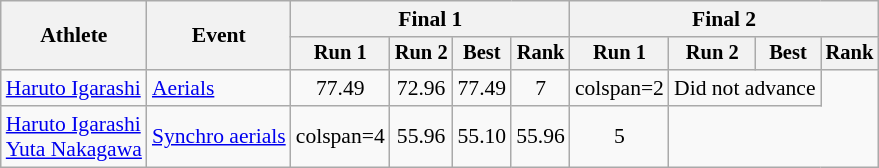<table class=wikitable style=font-size:90%;text-align:center>
<tr>
<th rowspan=2>Athlete</th>
<th rowspan=2>Event</th>
<th colspan=4>Final 1</th>
<th colspan=4>Final 2</th>
</tr>
<tr style="font-size:95%">
<th>Run 1</th>
<th>Run 2</th>
<th>Best</th>
<th>Rank</th>
<th>Run 1</th>
<th>Run 2</th>
<th>Best</th>
<th>Rank</th>
</tr>
<tr align=center>
<td align=left><a href='#'>Haruto Igarashi</a></td>
<td align=left><a href='#'>Aerials</a></td>
<td>77.49</td>
<td>72.96</td>
<td>77.49</td>
<td>7</td>
<td>colspan=2 </td>
<td colspan=2>Did not advance</td>
</tr>
<tr align=center>
<td align=left><a href='#'>Haruto Igarashi</a><br><a href='#'>Yuta Nakagawa</a></td>
<td align=left><a href='#'>Synchro aerials</a></td>
<td>colspan=4 </td>
<td>55.96</td>
<td>55.10</td>
<td>55.96</td>
<td>5</td>
</tr>
</table>
